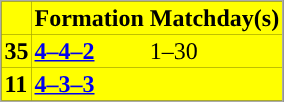<table class="toccolours" border="0" cellpadding="2" cellspacing="0" align="center" style="margin: 0.5em 0 1em 1em; background: #000000; border: 1px #aaaaaa solid;">
<tr bgcolor=#FFFF00>
<th></th>
<th>Formation</th>
<th>Matchday(s)</th>
</tr>
<tr bgcolor=#FFFF00>
<td><strong>35</strong></td>
<td><a href='#'><span><strong>4–4–2</strong></span></a></td>
<td>1–30</td>
</tr>
<tr bgcolor=#FFFF00>
<td><strong>11</strong></td>
<td><a href='#'><span><strong>4–3–3</strong></span></a></td>
<td></td>
</tr>
</table>
